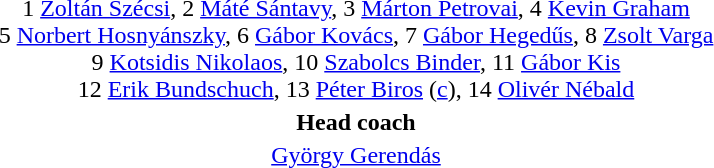<table style="text-align: center; margin-top: 2em; margin-left: auto; margin-right: auto">
<tr>
<td>1 <a href='#'>Zoltán Szécsi</a>, 2 <a href='#'>Máté Sántavy</a>, 3 <a href='#'>Márton Petrovai</a>, 4 <a href='#'>Kevin Graham</a><br>5 <a href='#'>Norbert Hosnyánszky</a>, 6 <a href='#'>Gábor Kovács</a>, 7 <a href='#'>Gábor Hegedűs</a>, 8 <a href='#'>Zsolt Varga</a><br>9 <a href='#'>Kotsidis Nikolaos</a>,  10 <a href='#'>Szabolcs Binder</a>, 11 <a href='#'>Gábor Kis</a><br>12 <a href='#'>Erik Bundschuch</a>, 13 <a href='#'>Péter Biros</a> (<a href='#'>c</a>), 14 <a href='#'>Olivér Nébald</a></td>
</tr>
<tr>
<td><strong>Head coach</strong></td>
</tr>
<tr>
<td><a href='#'>György Gerendás</a></td>
</tr>
</table>
